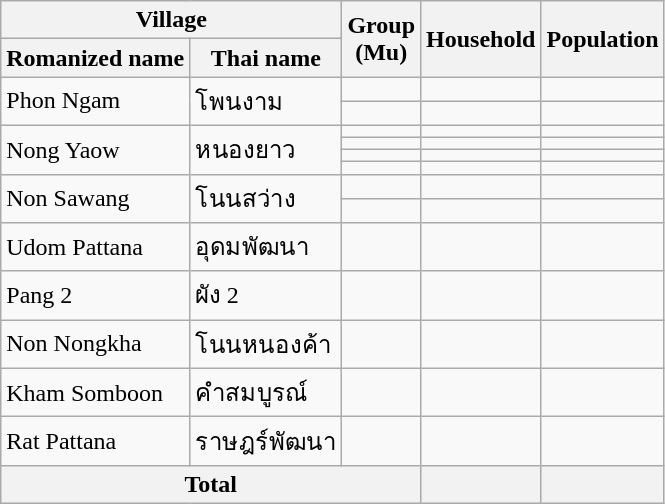<table class="wikitable">
<tr>
<th colspan=2>Village</th>
<th rowspan=2>Group<br>(Mu)</th>
<th rowspan=2>Household<br></th>
<th rowspan=2>Population <br></th>
</tr>
<tr>
<th>Romanized name</th>
<th>Thai name</th>
</tr>
<tr>
<td rowspan=2>Phon Ngam</td>
<td rowspan=2>โพนงาม</td>
<td></td>
<td></td>
<td></td>
</tr>
<tr>
<td></td>
<td></td>
<td></td>
</tr>
<tr>
<td rowspan=4>Nong Yaow</td>
<td rowspan=4>หนองยาว</td>
<td></td>
<td></td>
<td></td>
</tr>
<tr>
<td></td>
<td></td>
<td></td>
</tr>
<tr>
<td></td>
<td></td>
<td></td>
</tr>
<tr>
<td></td>
<td></td>
<td></td>
</tr>
<tr>
<td rowspan=2>Non Sawang</td>
<td rowspan=2>โนนสว่าง</td>
<td></td>
<td></td>
<td></td>
</tr>
<tr>
<td></td>
<td></td>
<td></td>
</tr>
<tr>
<td>Udom Pattana</td>
<td>อุดมพัฒนา</td>
<td></td>
<td></td>
<td></td>
</tr>
<tr>
<td>Pang 2</td>
<td>ผัง 2</td>
<td></td>
<td></td>
<td></td>
</tr>
<tr>
<td>Non Nongkha</td>
<td>โนนหนองค้า</td>
<td></td>
<td></td>
<td></td>
</tr>
<tr>
<td>Kham Somboon</td>
<td>คำสมบูรณ์</td>
<td></td>
<td></td>
<td></td>
</tr>
<tr>
<td>Rat Pattana</td>
<td>ราษฎร์พัฒนา</td>
<td></td>
<td></td>
<td></td>
</tr>
<tr>
<th colspan=3>Total</th>
<th></th>
<th></th>
</tr>
</table>
